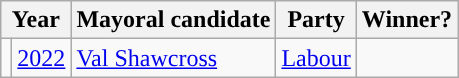<table class="wikitable">
<tr>
<th colspan="2">Year</th>
<th>Mayoral candidate</th>
<th>Party</th>
<th>Winner?</th>
</tr>
<tr>
<td style="background-color: "></td>
<td><a href='#'>2022</a></td>
<td><a href='#'>Val Shawcross</a></td>
<td><a href='#'>Labour</a></td>
<td></td>
</tr>
</table>
